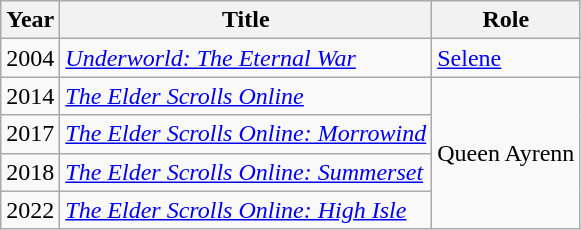<table class="wikitable">
<tr>
<th scope="col">Year</th>
<th scope="col">Title</th>
<th scope="col">Role</th>
</tr>
<tr>
<td>2004</td>
<td><em><a href='#'>Underworld: The Eternal War</a></em></td>
<td><a href='#'>Selene</a></td>
</tr>
<tr>
<td>2014</td>
<td><em><a href='#'>The Elder Scrolls Online</a></em></td>
<td rowspan="4">Queen Ayrenn</td>
</tr>
<tr>
<td>2017</td>
<td><em><a href='#'>The Elder Scrolls Online: Morrowind</a></em></td>
</tr>
<tr>
<td>2018</td>
<td><em><a href='#'>The Elder Scrolls Online: Summerset</a></em></td>
</tr>
<tr>
<td>2022</td>
<td><em><a href='#'>The Elder Scrolls Online: High Isle</a></em></td>
</tr>
</table>
